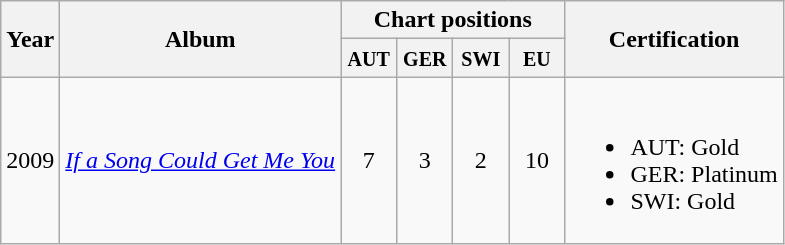<table class="wikitable">
<tr>
<th rowspan="2">Year</th>
<th rowspan="2">Album</th>
<th colspan="4">Chart positions</th>
<th rowspan="2">Certification</th>
</tr>
<tr>
<th width="30"><small>AUT</small></th>
<th width="30"><small>GER</small></th>
<th width="30"><small>SWI</small></th>
<th width="30"><small>EU</small></th>
</tr>
<tr>
<td align="center">2009</td>
<td><em><a href='#'>If a Song Could Get Me You</a></em></td>
<td align="center">7</td>
<td align="center">3</td>
<td align="center">2</td>
<td align="center">10</td>
<td><br><ul><li>AUT: Gold</li><li>GER: Platinum</li><li>SWI: Gold</li></ul></td>
</tr>
</table>
